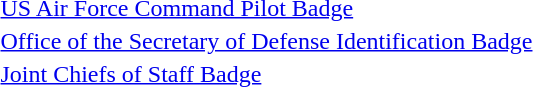<table>
<tr>
<td></td>
<td><a href='#'>US Air Force Command Pilot Badge</a></td>
</tr>
<tr>
<td></td>
<td><a href='#'>Office of the Secretary of Defense Identification Badge</a></td>
</tr>
<tr>
<td></td>
<td><a href='#'>Joint Chiefs of Staff Badge</a></td>
</tr>
<tr>
</tr>
</table>
